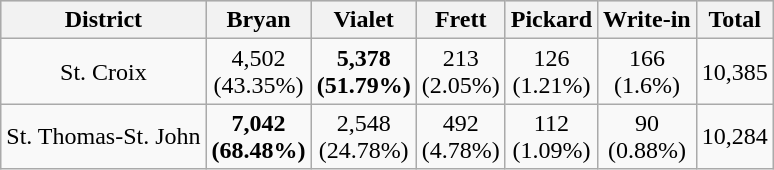<table class="wikitable sortable" style="text-align:center">
<tr bgcolor=lightgrey>
<th>District</th>
<th>Bryan</th>
<th>Vialet</th>
<th>Frett</th>
<th>Pickard</th>
<th>Write-in</th>
<th>Total</th>
</tr>
<tr>
<td>St. Croix</td>
<td>4,502<br>(43.35%)</td>
<td><strong>5,378<br>(51.79%)</strong></td>
<td>213<br>(2.05%)</td>
<td>126<br>(1.21%)</td>
<td>166<br>(1.6%)</td>
<td>10,385</td>
</tr>
<tr>
<td>St. Thomas-St. John</td>
<td><strong>7,042<br>(68.48%)</strong></td>
<td>2,548<br>(24.78%)</td>
<td>492<br>(4.78%)</td>
<td>112<br>(1.09%)</td>
<td>90<br>(0.88%)</td>
<td>10,284</td>
</tr>
</table>
